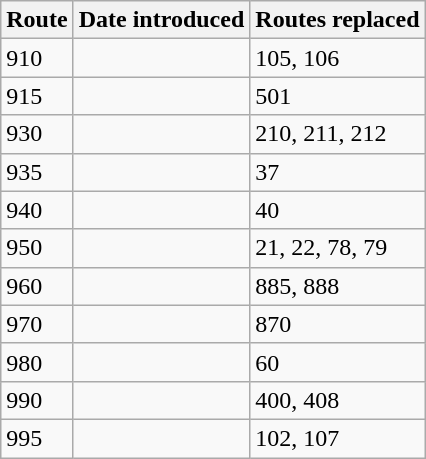<table class="wikitable sortable">
<tr>
<th data-sort-type="number">Route</th>
<th>Date introduced</th>
<th>Routes replaced</th>
</tr>
<tr>
<td>910</td>
<td></td>
<td>105, 106</td>
</tr>
<tr>
<td>915</td>
<td></td>
<td>501</td>
</tr>
<tr>
<td>930</td>
<td></td>
<td>210, 211, 212</td>
</tr>
<tr>
<td>935</td>
<td></td>
<td>37</td>
</tr>
<tr>
<td>940</td>
<td></td>
<td>40</td>
</tr>
<tr>
<td>950</td>
<td></td>
<td>21, 22, 78, 79</td>
</tr>
<tr>
<td>960</td>
<td></td>
<td>885, 888</td>
</tr>
<tr>
<td>970</td>
<td></td>
<td>870</td>
</tr>
<tr>
<td>980</td>
<td></td>
<td>60</td>
</tr>
<tr>
<td>990</td>
<td></td>
<td>400, 408</td>
</tr>
<tr>
<td>995</td>
<td></td>
<td>102, 107</td>
</tr>
</table>
